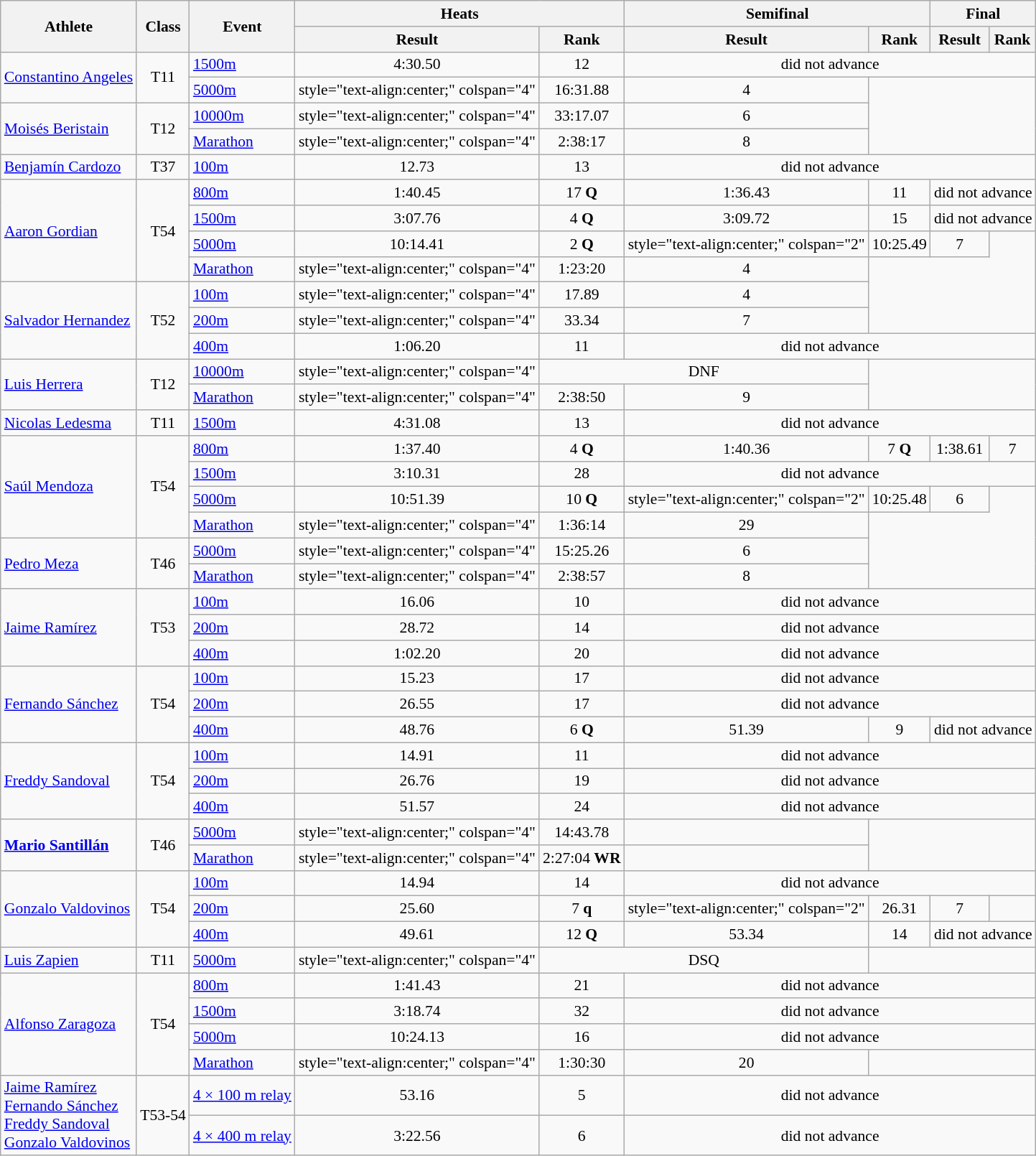<table class=wikitable style="font-size:90%">
<tr>
<th rowspan="2">Athlete</th>
<th rowspan="2">Class</th>
<th rowspan="2">Event</th>
<th colspan="2">Heats</th>
<th colspan="2">Semifinal</th>
<th colspan="2">Final</th>
</tr>
<tr>
<th>Result</th>
<th>Rank</th>
<th>Result</th>
<th>Rank</th>
<th>Result</th>
<th>Rank</th>
</tr>
<tr>
<td rowspan="2"><a href='#'>Constantino Angeles</a></td>
<td rowspan="2" style="text-align:center;">T11</td>
<td><a href='#'>1500m</a></td>
<td style="text-align:center;">4:30.50</td>
<td style="text-align:center;">12</td>
<td style="text-align:center;" colspan="4">did not advance</td>
</tr>
<tr>
<td><a href='#'>5000m</a></td>
<td>style="text-align:center;" colspan="4" </td>
<td style="text-align:center;">16:31.88</td>
<td style="text-align:center;">4</td>
</tr>
<tr>
<td rowspan="2"><a href='#'>Moisés Beristain</a></td>
<td rowspan="2" style="text-align:center;">T12</td>
<td><a href='#'>10000m</a></td>
<td>style="text-align:center;" colspan="4" </td>
<td style="text-align:center;">33:17.07</td>
<td style="text-align:center;">6</td>
</tr>
<tr>
<td><a href='#'>Marathon</a></td>
<td>style="text-align:center;" colspan="4" </td>
<td style="text-align:center;">2:38:17</td>
<td style="text-align:center;">8</td>
</tr>
<tr>
<td><a href='#'>Benjamín Cardozo</a></td>
<td style="text-align:center;">T37</td>
<td><a href='#'>100m</a></td>
<td style="text-align:center;">12.73</td>
<td style="text-align:center;">13</td>
<td style="text-align:center;" colspan="4">did not advance</td>
</tr>
<tr>
<td rowspan="4"><a href='#'>Aaron Gordian</a></td>
<td rowspan="4" style="text-align:center;">T54</td>
<td><a href='#'>800m</a></td>
<td style="text-align:center;">1:40.45</td>
<td style="text-align:center;">17 <strong>Q</strong></td>
<td style="text-align:center;">1:36.43</td>
<td style="text-align:center;">11</td>
<td style="text-align:center;" colspan="2">did not advance</td>
</tr>
<tr>
<td><a href='#'>1500m</a></td>
<td style="text-align:center;">3:07.76</td>
<td style="text-align:center;">4 <strong>Q</strong></td>
<td style="text-align:center;">3:09.72</td>
<td style="text-align:center;">15</td>
<td style="text-align:center;" colspan="2">did not advance</td>
</tr>
<tr>
<td><a href='#'>5000m</a></td>
<td style="text-align:center;">10:14.41</td>
<td style="text-align:center;">2 <strong>Q</strong></td>
<td>style="text-align:center;" colspan="2" </td>
<td style="text-align:center;">10:25.49</td>
<td style="text-align:center;">7</td>
</tr>
<tr>
<td><a href='#'>Marathon</a></td>
<td>style="text-align:center;" colspan="4" </td>
<td style="text-align:center;">1:23:20</td>
<td style="text-align:center;">4</td>
</tr>
<tr>
<td rowspan="3"><a href='#'>Salvador Hernandez</a></td>
<td rowspan="3" style="text-align:center;">T52</td>
<td><a href='#'>100m</a></td>
<td>style="text-align:center;" colspan="4" </td>
<td style="text-align:center;">17.89</td>
<td style="text-align:center;">4</td>
</tr>
<tr>
<td><a href='#'>200m</a></td>
<td>style="text-align:center;" colspan="4" </td>
<td style="text-align:center;">33.34</td>
<td style="text-align:center;">7</td>
</tr>
<tr>
<td><a href='#'>400m</a></td>
<td style="text-align:center;">1:06.20</td>
<td style="text-align:center;">11</td>
<td style="text-align:center;" colspan="4">did not advance</td>
</tr>
<tr>
<td rowspan="2"><a href='#'>Luis Herrera</a></td>
<td rowspan="2" style="text-align:center;">T12</td>
<td><a href='#'>10000m</a></td>
<td>style="text-align:center;" colspan="4" </td>
<td style="text-align:center;" colspan="2">DNF</td>
</tr>
<tr>
<td><a href='#'>Marathon</a></td>
<td>style="text-align:center;" colspan="4" </td>
<td style="text-align:center;">2:38:50</td>
<td style="text-align:center;">9</td>
</tr>
<tr>
<td><a href='#'>Nicolas Ledesma</a></td>
<td style="text-align:center;">T11</td>
<td><a href='#'>1500m</a></td>
<td style="text-align:center;">4:31.08</td>
<td style="text-align:center;">13</td>
<td style="text-align:center;" colspan="4">did not advance</td>
</tr>
<tr>
<td rowspan="4"><a href='#'>Saúl Mendoza</a></td>
<td rowspan="4" style="text-align:center;">T54</td>
<td><a href='#'>800m</a></td>
<td style="text-align:center;">1:37.40</td>
<td style="text-align:center;">4 <strong>Q</strong></td>
<td style="text-align:center;">1:40.36</td>
<td style="text-align:center;">7 <strong>Q</strong></td>
<td style="text-align:center;">1:38.61</td>
<td style="text-align:center;">7</td>
</tr>
<tr>
<td><a href='#'>1500m</a></td>
<td style="text-align:center;">3:10.31</td>
<td style="text-align:center;">28</td>
<td style="text-align:center;" colspan="4">did not advance</td>
</tr>
<tr>
<td><a href='#'>5000m</a></td>
<td style="text-align:center;">10:51.39</td>
<td style="text-align:center;">10 <strong>Q</strong></td>
<td>style="text-align:center;" colspan="2" </td>
<td style="text-align:center;">10:25.48</td>
<td style="text-align:center;">6</td>
</tr>
<tr>
<td><a href='#'>Marathon</a></td>
<td>style="text-align:center;" colspan="4" </td>
<td style="text-align:center;">1:36:14</td>
<td style="text-align:center;">29</td>
</tr>
<tr>
<td rowspan="2"><a href='#'>Pedro Meza</a></td>
<td rowspan="2" style="text-align:center;">T46</td>
<td><a href='#'>5000m</a></td>
<td>style="text-align:center;" colspan="4" </td>
<td style="text-align:center;">15:25.26</td>
<td style="text-align:center;">6</td>
</tr>
<tr>
<td><a href='#'>Marathon</a></td>
<td>style="text-align:center;" colspan="4" </td>
<td style="text-align:center;">2:38:57</td>
<td style="text-align:center;">8</td>
</tr>
<tr>
<td rowspan="3"><a href='#'>Jaime Ramírez</a></td>
<td rowspan="3" style="text-align:center;">T53</td>
<td><a href='#'>100m</a></td>
<td style="text-align:center;">16.06</td>
<td style="text-align:center;">10</td>
<td style="text-align:center;" colspan="4">did not advance</td>
</tr>
<tr>
<td><a href='#'>200m</a></td>
<td style="text-align:center;">28.72</td>
<td style="text-align:center;">14</td>
<td style="text-align:center;" colspan="4">did not advance</td>
</tr>
<tr>
<td><a href='#'>400m</a></td>
<td style="text-align:center;">1:02.20</td>
<td style="text-align:center;">20</td>
<td style="text-align:center;" colspan="4">did not advance</td>
</tr>
<tr>
<td rowspan="3"><a href='#'>Fernando Sánchez</a></td>
<td rowspan="3" style="text-align:center;">T54</td>
<td><a href='#'>100m</a></td>
<td style="text-align:center;">15.23</td>
<td style="text-align:center;">17</td>
<td style="text-align:center;" colspan="4">did not advance</td>
</tr>
<tr>
<td><a href='#'>200m</a></td>
<td style="text-align:center;">26.55</td>
<td style="text-align:center;">17</td>
<td style="text-align:center;" colspan="4">did not advance</td>
</tr>
<tr>
<td><a href='#'>400m</a></td>
<td style="text-align:center;">48.76</td>
<td style="text-align:center;">6 <strong>Q</strong></td>
<td style="text-align:center;">51.39</td>
<td style="text-align:center;">9</td>
<td style="text-align:center;" colspan="2">did not advance</td>
</tr>
<tr>
<td rowspan="3"><a href='#'>Freddy Sandoval</a></td>
<td rowspan="3" style="text-align:center;">T54</td>
<td><a href='#'>100m</a></td>
<td style="text-align:center;">14.91</td>
<td style="text-align:center;">11</td>
<td style="text-align:center;" colspan="4">did not advance</td>
</tr>
<tr>
<td><a href='#'>200m</a></td>
<td style="text-align:center;">26.76</td>
<td style="text-align:center;">19</td>
<td style="text-align:center;" colspan="4">did not advance</td>
</tr>
<tr>
<td><a href='#'>400m</a></td>
<td style="text-align:center;">51.57</td>
<td style="text-align:center;">24</td>
<td style="text-align:center;" colspan="4">did not advance</td>
</tr>
<tr>
<td rowspan="2"><strong><a href='#'>Mario Santillán</a></strong></td>
<td rowspan="2" style="text-align:center;">T46</td>
<td><a href='#'>5000m</a></td>
<td>style="text-align:center;" colspan="4" </td>
<td style="text-align:center;">14:43.78</td>
<td style="text-align:center;"></td>
</tr>
<tr>
<td><a href='#'>Marathon</a></td>
<td>style="text-align:center;" colspan="4" </td>
<td style="text-align:center;">2:27:04 <strong>WR</strong></td>
<td style="text-align:center;"></td>
</tr>
<tr>
<td rowspan="3"><a href='#'>Gonzalo Valdovinos</a></td>
<td rowspan="3" style="text-align:center;">T54</td>
<td><a href='#'>100m</a></td>
<td style="text-align:center;">14.94</td>
<td style="text-align:center;">14</td>
<td style="text-align:center;" colspan="4">did not advance</td>
</tr>
<tr>
<td><a href='#'>200m</a></td>
<td style="text-align:center;">25.60</td>
<td style="text-align:center;">7 <strong>q</strong></td>
<td>style="text-align:center;" colspan="2" </td>
<td style="text-align:center;">26.31</td>
<td style="text-align:center;">7</td>
</tr>
<tr>
<td><a href='#'>400m</a></td>
<td style="text-align:center;">49.61</td>
<td style="text-align:center;">12 <strong>Q</strong></td>
<td style="text-align:center;">53.34</td>
<td style="text-align:center;">14</td>
<td style="text-align:center;" colspan="2">did not advance</td>
</tr>
<tr>
<td><a href='#'>Luis Zapien</a></td>
<td style="text-align:center;">T11</td>
<td><a href='#'>5000m</a></td>
<td>style="text-align:center;" colspan="4" </td>
<td style="text-align:center;" colspan="2">DSQ</td>
</tr>
<tr>
<td rowspan="4"><a href='#'>Alfonso Zaragoza</a></td>
<td rowspan="4" style="text-align:center;">T54</td>
<td><a href='#'>800m</a></td>
<td style="text-align:center;">1:41.43</td>
<td style="text-align:center;">21</td>
<td style="text-align:center;" colspan="4">did not advance</td>
</tr>
<tr>
<td><a href='#'>1500m</a></td>
<td style="text-align:center;">3:18.74</td>
<td style="text-align:center;">32</td>
<td style="text-align:center;" colspan="4">did not advance</td>
</tr>
<tr>
<td><a href='#'>5000m</a></td>
<td style="text-align:center;">10:24.13</td>
<td style="text-align:center;">16</td>
<td style="text-align:center;" colspan="4">did not advance</td>
</tr>
<tr>
<td><a href='#'>Marathon</a></td>
<td>style="text-align:center;" colspan="4" </td>
<td style="text-align:center;">1:30:30</td>
<td style="text-align:center;">20</td>
</tr>
<tr>
<td rowspan="2"><a href='#'>Jaime Ramírez</a><br> <a href='#'>Fernando Sánchez</a><br> <a href='#'>Freddy Sandoval</a><br> <a href='#'>Gonzalo Valdovinos</a></td>
<td rowspan="2" style="text-align:center;">T53-54</td>
<td><a href='#'>4 × 100 m relay</a></td>
<td style="text-align:center;">53.16</td>
<td style="text-align:center;">5</td>
<td style="text-align:center;" colspan="4">did not advance</td>
</tr>
<tr>
<td><a href='#'>4 × 400 m relay</a></td>
<td style="text-align:center;">3:22.56</td>
<td style="text-align:center;">6</td>
<td style="text-align:center;" colspan="4">did not advance</td>
</tr>
</table>
